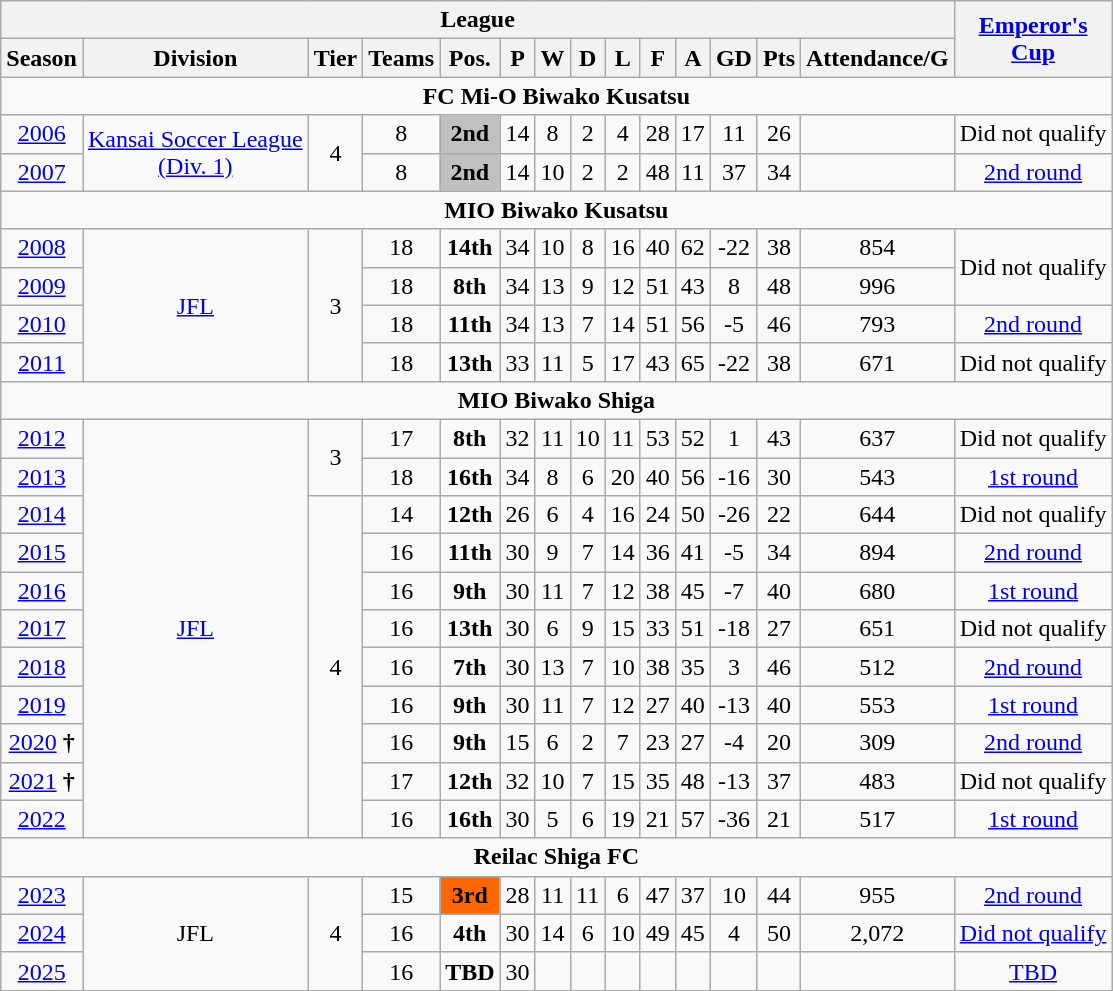<table class="wikitable" style="text-align: center">
<tr>
<th colspan="14">League</th>
<th rowspan="2"><a href='#'>Emperor's<br>Cup</a></th>
</tr>
<tr>
<th>Season</th>
<th>Division</th>
<th>Tier</th>
<th>Teams</th>
<th>Pos.</th>
<th>P</th>
<th>W</th>
<th>D</th>
<th>L</th>
<th>F</th>
<th>A</th>
<th>GD</th>
<th>Pts</th>
<th>Attendance/G</th>
</tr>
<tr>
<td colspan="15"><strong>FC Mi-O Biwako Kusatsu</strong></td>
</tr>
<tr>
<td><a href='#'>2006</a></td>
<td rowspan="2"><a href='#'>Kansai Soccer League<br>(Div. 1)</a></td>
<td rowspan="2">4</td>
<td>8</td>
<td bgcolor=silver><strong>2nd</strong></td>
<td>14</td>
<td>8</td>
<td>2</td>
<td>4</td>
<td>28</td>
<td>17</td>
<td>11</td>
<td>26</td>
<td></td>
<td>Did not qualify</td>
</tr>
<tr>
<td><a href='#'>2007</a></td>
<td>8</td>
<td bgcolor=silver><strong>2nd</strong></td>
<td>14</td>
<td>10</td>
<td>2</td>
<td>2</td>
<td>48</td>
<td>11</td>
<td>37</td>
<td>34</td>
<td></td>
<td><a href='#'>2nd round</a></td>
</tr>
<tr>
<td colspan="15"><strong>MIO Biwako Kusatsu</strong></td>
</tr>
<tr>
<td><a href='#'>2008</a></td>
<td rowspan="4"><a href='#'>JFL</a></td>
<td rowspan="4">3</td>
<td>18</td>
<td><strong>14th</strong></td>
<td>34</td>
<td>10</td>
<td>8</td>
<td>16</td>
<td>40</td>
<td>62</td>
<td>-22</td>
<td>38</td>
<td>854</td>
<td rowspan="2">Did not qualify</td>
</tr>
<tr>
<td><a href='#'>2009</a></td>
<td>18</td>
<td><strong>8th</strong></td>
<td>34</td>
<td>13</td>
<td>9</td>
<td>12</td>
<td>51</td>
<td>43</td>
<td>8</td>
<td>48</td>
<td>996</td>
</tr>
<tr>
<td><a href='#'>2010</a></td>
<td>18</td>
<td><strong>11th</strong></td>
<td>34</td>
<td>13</td>
<td>7</td>
<td>14</td>
<td>51</td>
<td>56</td>
<td>-5</td>
<td>46</td>
<td>793</td>
<td><a href='#'>2nd round</a></td>
</tr>
<tr>
<td><a href='#'>2011</a></td>
<td>18</td>
<td><strong>13th</strong></td>
<td>33</td>
<td>11</td>
<td>5</td>
<td>17</td>
<td>43</td>
<td>65</td>
<td>-22</td>
<td>38</td>
<td>671</td>
<td>Did not qualify</td>
</tr>
<tr>
<td colspan="15"><strong>MIO Biwako Shiga</strong></td>
</tr>
<tr>
<td><a href='#'>2012</a></td>
<td rowspan="11"><a href='#'>JFL</a></td>
<td rowspan="2">3</td>
<td>17</td>
<td><strong>8th</strong></td>
<td>32</td>
<td>11</td>
<td>10</td>
<td>11</td>
<td>53</td>
<td>52</td>
<td>1</td>
<td>43</td>
<td>637</td>
<td>Did not qualify</td>
</tr>
<tr>
<td><a href='#'>2013</a></td>
<td>18</td>
<td><strong>16th</strong></td>
<td>34</td>
<td>8</td>
<td>6</td>
<td>20</td>
<td>40</td>
<td>56</td>
<td>-16</td>
<td>30</td>
<td>543</td>
<td><a href='#'>1st round</a></td>
</tr>
<tr>
<td><a href='#'>2014</a></td>
<td rowspan="9">4</td>
<td>14</td>
<td><strong>12th</strong></td>
<td>26</td>
<td>6</td>
<td>4</td>
<td>16</td>
<td>24</td>
<td>50</td>
<td>-26</td>
<td>22</td>
<td>644</td>
<td>Did not qualify</td>
</tr>
<tr>
<td><a href='#'>2015</a></td>
<td>16</td>
<td><strong>11th</strong></td>
<td>30</td>
<td>9</td>
<td>7</td>
<td>14</td>
<td>36</td>
<td>41</td>
<td>-5</td>
<td>34</td>
<td>894</td>
<td><a href='#'>2nd round</a></td>
</tr>
<tr>
<td><a href='#'>2016</a></td>
<td>16</td>
<td><strong>9th</strong></td>
<td>30</td>
<td>11</td>
<td>7</td>
<td>12</td>
<td>38</td>
<td>45</td>
<td>-7</td>
<td>40</td>
<td>680</td>
<td><a href='#'>1st round</a></td>
</tr>
<tr>
<td><a href='#'>2017</a></td>
<td>16</td>
<td><strong>13th</strong></td>
<td>30</td>
<td>6</td>
<td>9</td>
<td>15</td>
<td>33</td>
<td>51</td>
<td>-18</td>
<td>27</td>
<td>651</td>
<td>Did not qualify</td>
</tr>
<tr>
<td><a href='#'>2018</a></td>
<td>16</td>
<td><strong>7th</strong></td>
<td>30</td>
<td>13</td>
<td>7</td>
<td>10</td>
<td>38</td>
<td>35</td>
<td>3</td>
<td>46</td>
<td>512</td>
<td><a href='#'>2nd round</a></td>
</tr>
<tr>
<td><a href='#'>2019</a></td>
<td>16</td>
<td><strong>9th</strong></td>
<td>30</td>
<td>11</td>
<td>7</td>
<td>12</td>
<td>27</td>
<td>40</td>
<td>-13</td>
<td>40</td>
<td>553</td>
<td><a href='#'>1st round</a></td>
</tr>
<tr>
<td><a href='#'>2020</a> <strong>†</strong></td>
<td>16</td>
<td><strong>9th</strong></td>
<td>15</td>
<td>6</td>
<td>2</td>
<td>7</td>
<td>23</td>
<td>27</td>
<td>-4</td>
<td>20</td>
<td>309</td>
<td><a href='#'>2nd round</a></td>
</tr>
<tr>
<td><a href='#'>2021</a> <strong>†</strong></td>
<td>17</td>
<td><strong>12th</strong></td>
<td>32</td>
<td>10</td>
<td>7</td>
<td>15</td>
<td>35</td>
<td>48</td>
<td>-13</td>
<td>37</td>
<td>483</td>
<td>Did not qualify</td>
</tr>
<tr>
<td><a href='#'>2022</a></td>
<td>16</td>
<td><strong>16th</strong></td>
<td>30</td>
<td>5</td>
<td>6</td>
<td>19</td>
<td>21</td>
<td>57</td>
<td>-36</td>
<td>21</td>
<td>517</td>
<td><a href='#'>1st round</a></td>
</tr>
<tr>
<td colspan="15"><strong>Reilac Shiga FC</strong></td>
</tr>
<tr>
<td><a href='#'>2023</a></td>
<td rowspan="3">JFL</td>
<td rowspan="3">4</td>
<td>15</td>
<td bgcolor=ff6600><strong>3rd</strong></td>
<td>28</td>
<td>11</td>
<td>11</td>
<td>6</td>
<td>47</td>
<td>37</td>
<td>10</td>
<td>44</td>
<td>955</td>
<td><a href='#'>2nd round</a></td>
</tr>
<tr>
<td><a href='#'>2024</a></td>
<td>16</td>
<td><strong>4th</strong></td>
<td>30</td>
<td>14</td>
<td>6</td>
<td>10</td>
<td>49</td>
<td>45</td>
<td>4</td>
<td>50</td>
<td>2,072</td>
<td><a href='#'>Did not qualify</a></td>
</tr>
<tr>
<td><a href='#'>2025</a></td>
<td>16</td>
<td><strong>TBD</strong></td>
<td>30</td>
<td></td>
<td></td>
<td></td>
<td></td>
<td></td>
<td></td>
<td></td>
<td></td>
<td><a href='#'>TBD</a></td>
</tr>
</table>
